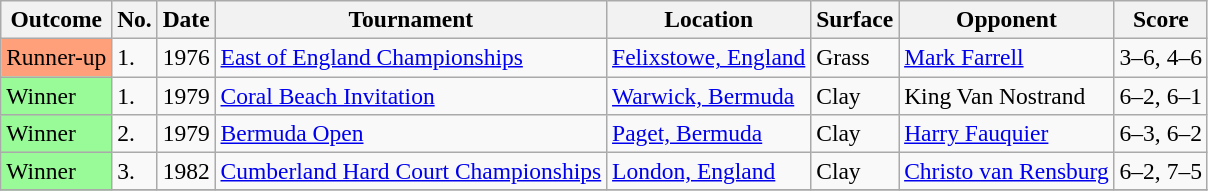<table class="wikitable" style="font-size:98%">
<tr>
<th>Outcome</th>
<th>No.</th>
<th>Date</th>
<th>Tournament</th>
<th>Location</th>
<th>Surface</th>
<th>Opponent</th>
<th>Score</th>
</tr>
<tr>
<td bgcolor="FFA07A">Runner-up</td>
<td>1.</td>
<td>1976</td>
<td><a href='#'>East of England Championships</a></td>
<td><a href='#'>Felixstowe, England</a></td>
<td>Grass</td>
<td>  <a href='#'>Mark Farrell</a></td>
<td>3–6, 4–6</td>
</tr>
<tr>
<td style="background:#98fb98;">Winner</td>
<td>1.</td>
<td>1979</td>
<td><a href='#'>Coral Beach Invitation</a></td>
<td><a href='#'>Warwick, Bermuda</a></td>
<td>Clay</td>
<td> King Van Nostrand</td>
<td>6–2, 6–1</td>
</tr>
<tr>
<td style="background:#98fb98;">Winner</td>
<td>2.</td>
<td>1979</td>
<td><a href='#'>Bermuda Open</a></td>
<td><a href='#'>Paget, Bermuda</a></td>
<td>Clay</td>
<td> <a href='#'>Harry Fauquier</a></td>
<td>6–3, 6–2</td>
</tr>
<tr>
<td style="background:#98fb98;">Winner</td>
<td>3.</td>
<td>1982</td>
<td><a href='#'>Cumberland Hard Court Championships</a></td>
<td><a href='#'>London, England</a></td>
<td>Clay</td>
<td> <a href='#'>Christo van Rensburg</a></td>
<td>6–2, 7–5</td>
</tr>
<tr>
</tr>
</table>
